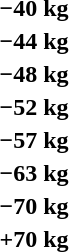<table>
<tr>
<th rowspan=2>−40 kg</th>
<td rowspan=2></td>
<td rowspan=2></td>
<td></td>
</tr>
<tr>
<td></td>
</tr>
<tr>
<th rowspan=2>−44 kg</th>
<td rowspan=2></td>
<td rowspan=2></td>
<td></td>
</tr>
<tr>
<td></td>
</tr>
<tr>
<th rowspan=2>−48 kg</th>
<td rowspan=2></td>
<td rowspan=2></td>
<td></td>
</tr>
<tr>
<td></td>
</tr>
<tr>
<th rowspan=2>−52 kg</th>
<td rowspan=2></td>
<td rowspan=2></td>
<td></td>
</tr>
<tr>
<td></td>
</tr>
<tr>
<th rowspan=2>−57 kg</th>
<td rowspan=2></td>
<td rowspan=2></td>
<td></td>
</tr>
<tr>
<td></td>
</tr>
<tr>
<th rowspan=2>−63 kg</th>
<td rowspan=2></td>
<td rowspan=2></td>
<td></td>
</tr>
<tr>
<td></td>
</tr>
<tr>
<th rowspan=2>−70 kg</th>
<td rowspan=2></td>
<td rowspan=2></td>
<td></td>
</tr>
<tr>
<td></td>
</tr>
<tr>
<th rowspan=2>+70 kg</th>
<td rowspan=2></td>
<td rowspan=2></td>
<td></td>
</tr>
<tr>
<td></td>
</tr>
</table>
